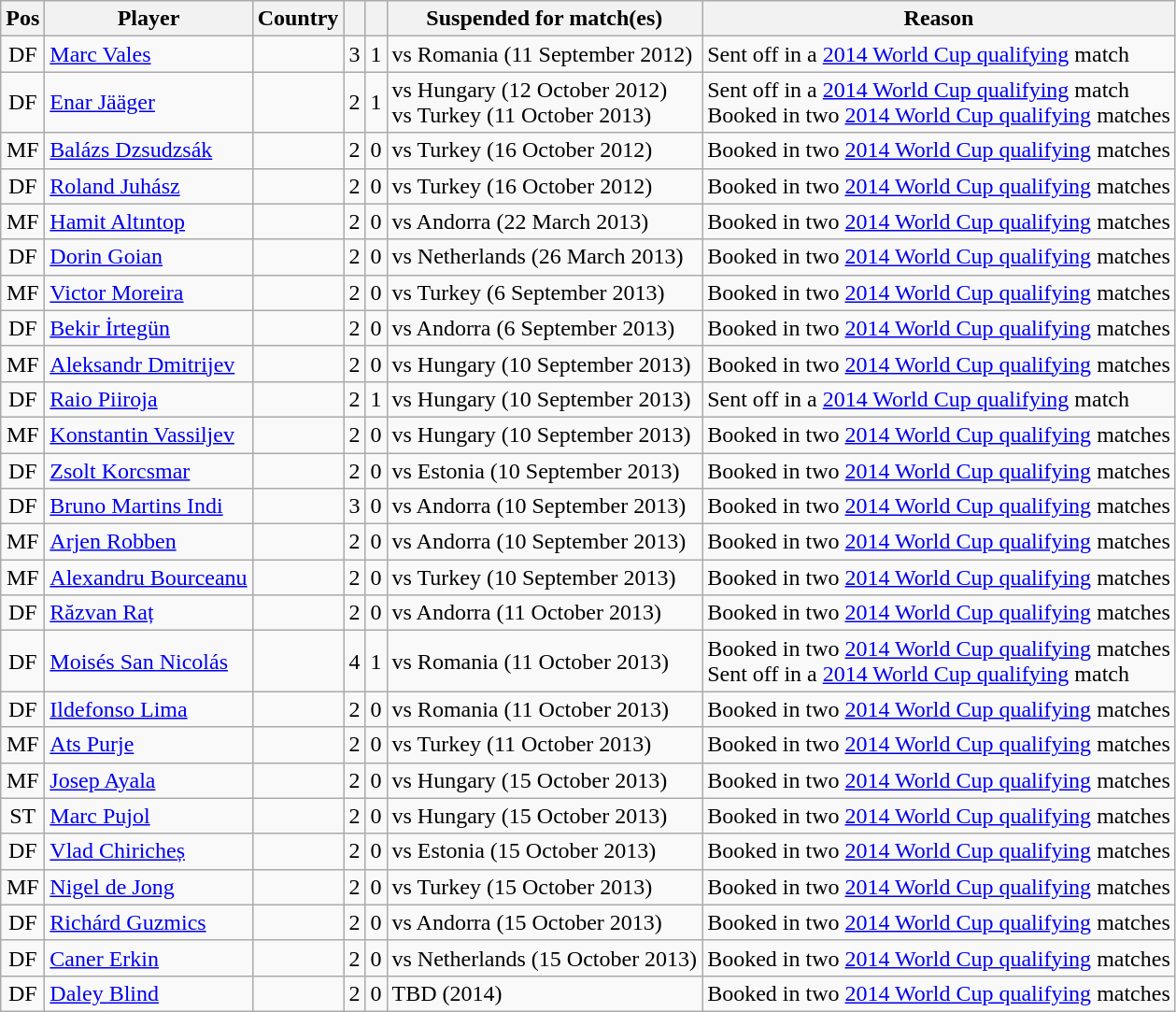<table class="wikitable" style="text-align: center;">
<tr>
<th>Pos</th>
<th>Player</th>
<th>Country</th>
<th></th>
<th></th>
<th>Suspended for match(es)</th>
<th>Reason</th>
</tr>
<tr>
<td>DF</td>
<td align="left"><a href='#'>Marc Vales</a></td>
<td align="left"></td>
<td>3</td>
<td>1</td>
<td align="left">vs Romania (11 September 2012)</td>
<td align="left">Sent off in a <a href='#'>2014 World Cup qualifying</a> match</td>
</tr>
<tr>
<td>DF</td>
<td align="left"><a href='#'>Enar Jääger</a></td>
<td align="left"></td>
<td>2</td>
<td>1</td>
<td align="left">vs Hungary (12 October 2012)<br>vs Turkey (11 October 2013)</td>
<td align="left">Sent off in a <a href='#'>2014 World Cup qualifying</a> match<br>Booked in two <a href='#'>2014 World Cup qualifying</a> matches</td>
</tr>
<tr>
<td>MF</td>
<td align="left"><a href='#'>Balázs Dzsudzsák</a></td>
<td align="left"></td>
<td>2</td>
<td>0</td>
<td align="left">vs Turkey (16 October 2012)</td>
<td align="left">Booked in two <a href='#'>2014 World Cup qualifying</a> matches</td>
</tr>
<tr>
<td>DF</td>
<td align="left"><a href='#'>Roland Juhász</a></td>
<td align="left"></td>
<td>2</td>
<td>0</td>
<td align="left">vs Turkey (16 October 2012)</td>
<td align="left">Booked in two <a href='#'>2014 World Cup qualifying</a> matches</td>
</tr>
<tr>
<td>MF</td>
<td align="left"><a href='#'>Hamit Altıntop</a></td>
<td align="left"></td>
<td>2</td>
<td>0</td>
<td align="left">vs Andorra (22 March 2013)</td>
<td align="left">Booked in two <a href='#'>2014 World Cup qualifying</a> matches</td>
</tr>
<tr>
<td>DF</td>
<td align="left"><a href='#'>Dorin Goian</a></td>
<td align="left"></td>
<td>2</td>
<td>0</td>
<td align="left">vs Netherlands (26 March 2013)</td>
<td align="left">Booked in two <a href='#'>2014 World Cup qualifying</a> matches</td>
</tr>
<tr>
<td>MF</td>
<td align="left"><a href='#'>Victor Moreira</a></td>
<td align="left"></td>
<td>2</td>
<td>0</td>
<td align="left">vs Turkey (6 September 2013)</td>
<td align="left">Booked in two <a href='#'>2014 World Cup qualifying</a> matches</td>
</tr>
<tr>
<td>DF</td>
<td align="left"><a href='#'>Bekir İrtegün</a></td>
<td align="left"></td>
<td>2</td>
<td>0</td>
<td align="left">vs Andorra (6 September 2013)</td>
<td align="left">Booked in two <a href='#'>2014 World Cup qualifying</a> matches</td>
</tr>
<tr>
<td>MF</td>
<td align="left"><a href='#'>Aleksandr Dmitrijev</a></td>
<td align="left"></td>
<td>2</td>
<td>0</td>
<td align="left">vs Hungary (10 September 2013)</td>
<td align="left">Booked in two <a href='#'>2014 World Cup qualifying</a> matches</td>
</tr>
<tr>
<td>DF</td>
<td align="left"><a href='#'>Raio Piiroja</a></td>
<td align="left"></td>
<td>2</td>
<td>1</td>
<td align="left">vs Hungary (10 September 2013)</td>
<td align="left">Sent off in a <a href='#'>2014 World Cup qualifying</a> match</td>
</tr>
<tr>
<td>MF</td>
<td align="left"><a href='#'>Konstantin Vassiljev</a></td>
<td align="left"></td>
<td>2</td>
<td>0</td>
<td align="left">vs Hungary (10 September 2013)</td>
<td align="left">Booked in two <a href='#'>2014 World Cup qualifying</a> matches</td>
</tr>
<tr>
<td>DF</td>
<td align="left"><a href='#'>Zsolt Korcsmar</a></td>
<td align="left"></td>
<td>2</td>
<td>0</td>
<td align="left">vs Estonia (10 September 2013)</td>
<td align="left">Booked in two <a href='#'>2014 World Cup qualifying</a> matches</td>
</tr>
<tr>
<td>DF</td>
<td align="left"><a href='#'>Bruno Martins Indi</a></td>
<td align="left"></td>
<td>3</td>
<td>0</td>
<td align="left">vs Andorra (10 September 2013)</td>
<td align="left">Booked in two <a href='#'>2014 World Cup qualifying</a> matches</td>
</tr>
<tr>
<td>MF</td>
<td align="left"><a href='#'>Arjen Robben</a></td>
<td align="left"></td>
<td>2</td>
<td>0</td>
<td align="left">vs Andorra (10 September 2013)</td>
<td align="left">Booked in two <a href='#'>2014 World Cup qualifying</a> matches</td>
</tr>
<tr>
<td>MF</td>
<td align="left"><a href='#'>Alexandru Bourceanu</a></td>
<td align="left"></td>
<td>2</td>
<td>0</td>
<td align="left">vs Turkey (10 September 2013)</td>
<td align="left">Booked in two <a href='#'>2014 World Cup qualifying</a> matches</td>
</tr>
<tr>
<td>DF</td>
<td align="left"><a href='#'>Răzvan Raț</a></td>
<td align="left"></td>
<td>2</td>
<td>0</td>
<td align="left">vs Andorra (11 October 2013)</td>
<td align="left">Booked in two <a href='#'>2014 World Cup qualifying</a> matches</td>
</tr>
<tr>
<td>DF</td>
<td align="left"><a href='#'>Moisés San Nicolás</a></td>
<td align="left"></td>
<td>4</td>
<td>1</td>
<td align="left">vs Romania (11 October 2013)</td>
<td align="left">Booked in two <a href='#'>2014 World Cup qualifying</a> matches<br>Sent off in a <a href='#'>2014 World Cup qualifying</a> match</td>
</tr>
<tr>
<td>DF</td>
<td align="left"><a href='#'>Ildefonso Lima</a></td>
<td align="left"></td>
<td>2</td>
<td>0</td>
<td align="left">vs Romania (11 October 2013)</td>
<td align="left">Booked in two <a href='#'>2014 World Cup qualifying</a> matches</td>
</tr>
<tr>
<td>MF</td>
<td align="left"><a href='#'>Ats Purje</a></td>
<td align="left"></td>
<td>2</td>
<td>0</td>
<td align="left">vs Turkey (11 October 2013)</td>
<td align="left">Booked in two <a href='#'>2014 World Cup qualifying</a> matches</td>
</tr>
<tr>
<td>MF</td>
<td align="left"><a href='#'>Josep Ayala</a></td>
<td align="left"></td>
<td>2</td>
<td>0</td>
<td align="left">vs Hungary (15 October 2013)</td>
<td align="left">Booked in two  <a href='#'>2014 World Cup qualifying</a> matches</td>
</tr>
<tr>
<td>ST</td>
<td align="left"><a href='#'>Marc Pujol</a></td>
<td align="left"></td>
<td>2</td>
<td>0</td>
<td align="left">vs Hungary (15 October 2013)</td>
<td align="left">Booked in two <a href='#'>2014 World Cup qualifying</a> matches</td>
</tr>
<tr>
<td>DF</td>
<td align="left"><a href='#'>Vlad Chiricheș</a></td>
<td align="left"></td>
<td>2</td>
<td>0</td>
<td align="left">vs Estonia (15 October 2013)</td>
<td align="left">Booked in two <a href='#'>2014 World Cup qualifying</a> matches</td>
</tr>
<tr>
<td>MF</td>
<td align="left"><a href='#'>Nigel de Jong</a></td>
<td align="left"></td>
<td>2</td>
<td>0</td>
<td align="left">vs Turkey (15 October 2013)</td>
<td align="left">Booked in two <a href='#'>2014 World Cup qualifying</a> matches</td>
</tr>
<tr>
<td>DF</td>
<td align="left"><a href='#'>Richárd Guzmics</a></td>
<td align="left"></td>
<td>2</td>
<td>0</td>
<td align="left">vs Andorra (15 October 2013)</td>
<td align="left">Booked in two <a href='#'>2014 World Cup qualifying</a> matches</td>
</tr>
<tr>
<td>DF</td>
<td align="left"><a href='#'>Caner Erkin</a></td>
<td align="left"></td>
<td>2</td>
<td>0</td>
<td align="left">vs Netherlands (15 October 2013)</td>
<td align="left">Booked in two <a href='#'>2014 World Cup qualifying</a> matches</td>
</tr>
<tr>
<td>DF</td>
<td align="left"><a href='#'>Daley Blind</a></td>
<td align="left"></td>
<td>2</td>
<td>0</td>
<td align="left">TBD (2014)</td>
<td align="left">Booked in two <a href='#'>2014 World Cup qualifying</a> matches</td>
</tr>
</table>
